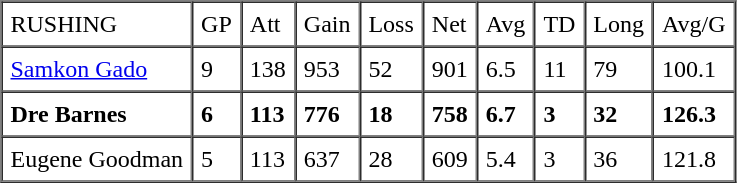<table border=1 cellspacing=0 cellpadding=5>
<tr>
<td>RUSHING</td>
<td>GP</td>
<td>Att</td>
<td>Gain</td>
<td>Loss</td>
<td>Net</td>
<td>Avg</td>
<td>TD</td>
<td>Long</td>
<td>Avg/G</td>
</tr>
<tr>
<td><a href='#'>Samkon Gado</a></td>
<td>9</td>
<td>138</td>
<td>953</td>
<td>52</td>
<td>901</td>
<td>6.5</td>
<td>11</td>
<td>79</td>
<td>100.1</td>
</tr>
<tr>
<td><strong>Dre Barnes</strong></td>
<td><strong>6</strong></td>
<td><strong>113</strong></td>
<td><strong>776</strong></td>
<td><strong>18</strong></td>
<td><strong>758</strong></td>
<td><strong>6.7</strong></td>
<td><strong>3</strong></td>
<td><strong>32</strong></td>
<td><strong>126.3</strong></td>
</tr>
<tr>
<td>Eugene Goodman</td>
<td>5</td>
<td>113</td>
<td>637</td>
<td>28</td>
<td>609</td>
<td>5.4</td>
<td>3</td>
<td>36</td>
<td>121.8</td>
</tr>
</table>
